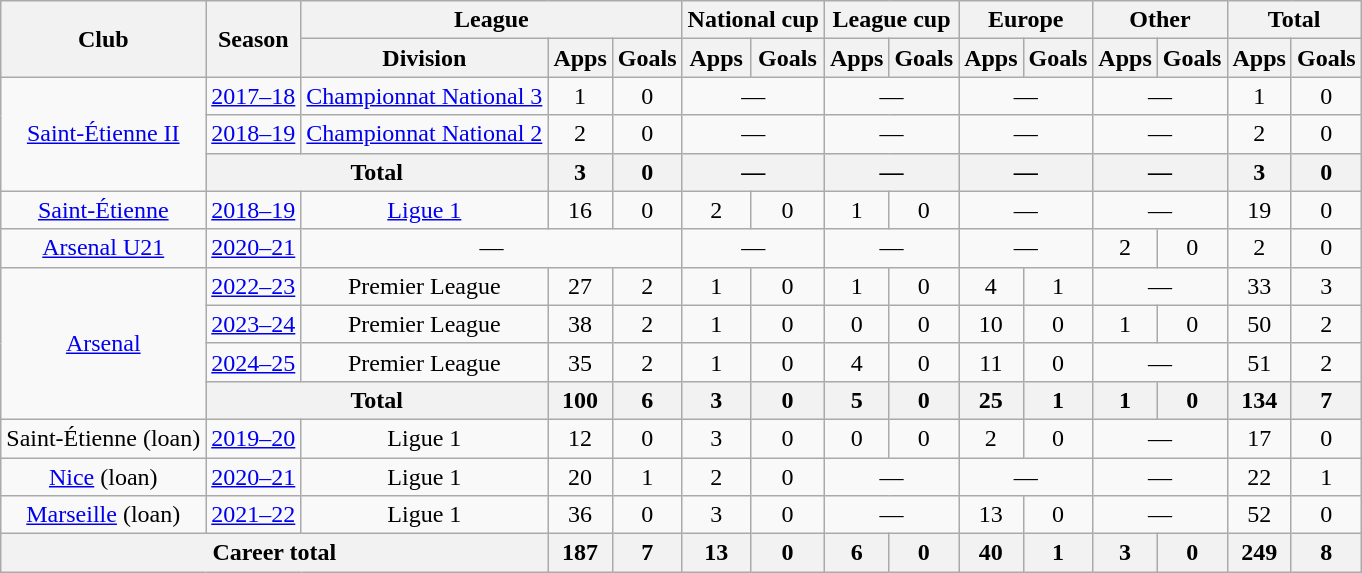<table class="wikitable" style="text-align: center;">
<tr>
<th rowspan="2">Club</th>
<th rowspan="2">Season</th>
<th colspan="3">League</th>
<th colspan="2">National cup</th>
<th colspan="2">League cup</th>
<th colspan="2">Europe</th>
<th colspan="2">Other</th>
<th colspan="2">Total</th>
</tr>
<tr>
<th>Division</th>
<th>Apps</th>
<th>Goals</th>
<th>Apps</th>
<th>Goals</th>
<th>Apps</th>
<th>Goals</th>
<th>Apps</th>
<th>Goals</th>
<th>Apps</th>
<th>Goals</th>
<th>Apps</th>
<th>Goals</th>
</tr>
<tr>
<td rowspan="3"><a href='#'>Saint-Étienne II</a></td>
<td><a href='#'>2017–18</a></td>
<td><a href='#'>Championnat National 3</a></td>
<td>1</td>
<td>0</td>
<td colspan="2">—</td>
<td colspan="2">—</td>
<td colspan="2">—</td>
<td colspan="2">—</td>
<td>1</td>
<td>0</td>
</tr>
<tr>
<td><a href='#'>2018–19</a></td>
<td><a href='#'>Championnat National 2</a></td>
<td>2</td>
<td>0</td>
<td colspan="2">—</td>
<td colspan="2">—</td>
<td colspan="2">—</td>
<td colspan="2">—</td>
<td>2</td>
<td>0</td>
</tr>
<tr>
<th colspan="2">Total</th>
<th>3</th>
<th>0</th>
<th colspan="2">—</th>
<th colspan="2">—</th>
<th colspan="2">—</th>
<th colspan="2">—</th>
<th>3</th>
<th>0</th>
</tr>
<tr>
<td><a href='#'>Saint-Étienne</a></td>
<td><a href='#'>2018–19</a></td>
<td><a href='#'>Ligue 1</a></td>
<td>16</td>
<td>0</td>
<td>2</td>
<td>0</td>
<td>1</td>
<td>0</td>
<td colspan="2">—</td>
<td colspan="2">—</td>
<td>19</td>
<td>0</td>
</tr>
<tr>
<td><a href='#'>Arsenal U21</a></td>
<td><a href='#'>2020–21</a></td>
<td colspan="3">—</td>
<td colspan="2">—</td>
<td colspan="2">—</td>
<td colspan="2">—</td>
<td>2</td>
<td>0</td>
<td>2</td>
<td>0</td>
</tr>
<tr>
<td rowspan="4"><a href='#'>Arsenal</a></td>
<td><a href='#'>2022–23</a></td>
<td>Premier League</td>
<td>27</td>
<td>2</td>
<td>1</td>
<td>0</td>
<td>1</td>
<td>0</td>
<td>4</td>
<td>1</td>
<td colspan="2">—</td>
<td>33</td>
<td>3</td>
</tr>
<tr>
<td><a href='#'>2023–24</a></td>
<td>Premier League</td>
<td>38</td>
<td>2</td>
<td>1</td>
<td>0</td>
<td>0</td>
<td>0</td>
<td>10</td>
<td>0</td>
<td>1</td>
<td>0</td>
<td>50</td>
<td>2</td>
</tr>
<tr>
<td><a href='#'>2024–25</a></td>
<td>Premier League</td>
<td>35</td>
<td>2</td>
<td>1</td>
<td>0</td>
<td>4</td>
<td>0</td>
<td>11</td>
<td>0</td>
<td colspan="2">—</td>
<td>51</td>
<td>2</td>
</tr>
<tr>
<th colspan="2">Total</th>
<th>100</th>
<th>6</th>
<th>3</th>
<th>0</th>
<th>5</th>
<th>0</th>
<th>25</th>
<th>1</th>
<th>1</th>
<th>0</th>
<th>134</th>
<th>7</th>
</tr>
<tr>
<td>Saint-Étienne (loan)</td>
<td><a href='#'>2019–20</a></td>
<td>Ligue 1</td>
<td>12</td>
<td>0</td>
<td>3</td>
<td>0</td>
<td>0</td>
<td>0</td>
<td>2</td>
<td>0</td>
<td colspan="2">—</td>
<td>17</td>
<td>0</td>
</tr>
<tr>
<td><a href='#'>Nice</a> (loan)</td>
<td><a href='#'>2020–21</a></td>
<td>Ligue 1</td>
<td>20</td>
<td>1</td>
<td>2</td>
<td>0</td>
<td colspan="2">—</td>
<td colspan="2">—</td>
<td colspan="2">—</td>
<td>22</td>
<td>1</td>
</tr>
<tr>
<td><a href='#'>Marseille</a> (loan)</td>
<td><a href='#'>2021–22</a></td>
<td>Ligue 1</td>
<td>36</td>
<td>0</td>
<td>3</td>
<td>0</td>
<td colspan="2">—</td>
<td>13</td>
<td>0</td>
<td colspan="2">—</td>
<td>52</td>
<td>0</td>
</tr>
<tr>
<th colspan="3">Career total</th>
<th>187</th>
<th>7</th>
<th>13</th>
<th>0</th>
<th>6</th>
<th>0</th>
<th>40</th>
<th>1</th>
<th>3</th>
<th>0</th>
<th>249</th>
<th>8</th>
</tr>
</table>
